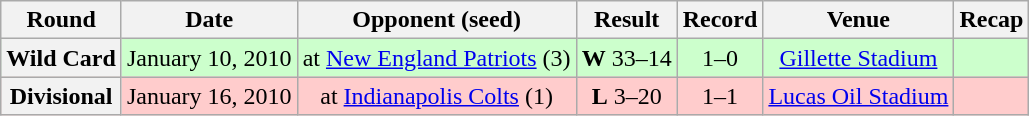<table class="wikitable" style="text-align:center">
<tr>
<th>Round</th>
<th>Date</th>
<th>Opponent (seed)</th>
<th>Result</th>
<th>Record</th>
<th>Venue</th>
<th>Recap</th>
</tr>
<tr style="background:#cfc">
<th>Wild Card</th>
<td>January 10, 2010</td>
<td>at <a href='#'>New England Patriots</a> (3)</td>
<td><strong>W</strong> 33–14</td>
<td>1–0</td>
<td><a href='#'>Gillette Stadium</a></td>
<td></td>
</tr>
<tr style="background:#fcc">
<th>Divisional</th>
<td>January 16, 2010</td>
<td>at <a href='#'>Indianapolis Colts</a> (1)</td>
<td><strong>L</strong> 3–20</td>
<td>1–1</td>
<td><a href='#'>Lucas Oil Stadium</a></td>
<td></td>
</tr>
</table>
